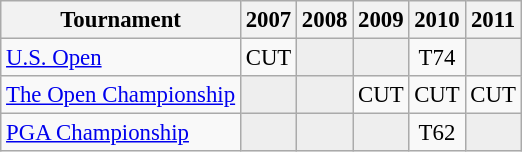<table class="wikitable" style="font-size:95%;text-align:center;">
<tr>
<th>Tournament</th>
<th>2007</th>
<th>2008</th>
<th>2009</th>
<th>2010</th>
<th>2011</th>
</tr>
<tr>
<td align=left><a href='#'>U.S. Open</a></td>
<td>CUT</td>
<td style="background:#eeeeee;"></td>
<td style="background:#eeeeee;"></td>
<td>T74</td>
<td style="background:#eeeeee;"></td>
</tr>
<tr>
<td align=left><a href='#'>The Open Championship</a></td>
<td style="background:#eeeeee;"></td>
<td style="background:#eeeeee;"></td>
<td>CUT</td>
<td>CUT</td>
<td>CUT</td>
</tr>
<tr>
<td align=left><a href='#'>PGA Championship</a></td>
<td style="background:#eeeeee;"></td>
<td style="background:#eeeeee;"></td>
<td style="background:#eeeeee;"></td>
<td>T62</td>
<td style="background:#eeeeee;"></td>
</tr>
</table>
